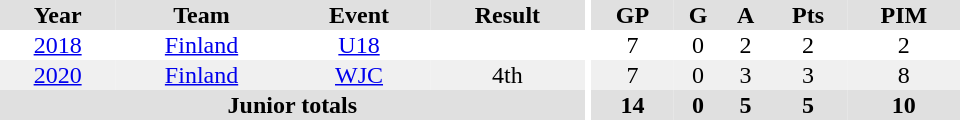<table border="0" cellpadding="1" cellspacing="0" ID="Table3" style="text-align:center; width:40em">
<tr bgcolor="#e0e0e0">
<th>Year</th>
<th>Team</th>
<th>Event</th>
<th>Result</th>
<th rowspan="99" bgcolor="#ffffff"></th>
<th>GP</th>
<th>G</th>
<th>A</th>
<th>Pts</th>
<th>PIM</th>
</tr>
<tr>
<td><a href='#'>2018</a></td>
<td><a href='#'>Finland</a></td>
<td><a href='#'>U18</a></td>
<td></td>
<td>7</td>
<td>0</td>
<td>2</td>
<td>2</td>
<td>2</td>
</tr>
<tr bgcolor="#f0f0f0">
<td><a href='#'>2020</a></td>
<td><a href='#'>Finland</a></td>
<td><a href='#'>WJC</a></td>
<td>4th</td>
<td>7</td>
<td>0</td>
<td>3</td>
<td>3</td>
<td>8</td>
</tr>
<tr bgcolor="#e0e0e0">
<th colspan="4">Junior totals</th>
<th>14</th>
<th>0</th>
<th>5</th>
<th>5</th>
<th>10</th>
</tr>
</table>
